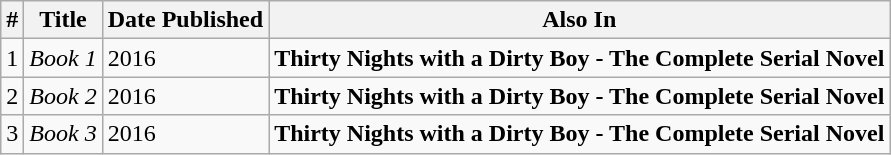<table class="wikitable">
<tr>
<th>#</th>
<th>Title</th>
<th>Date Published</th>
<th>Also In</th>
</tr>
<tr>
<td>1</td>
<td><em>Book 1</em></td>
<td>2016</td>
<td><strong>Thirty Nights with a Dirty Boy - The Complete Serial Novel</strong></td>
</tr>
<tr>
<td>2</td>
<td><em>Book 2</em></td>
<td>2016</td>
<td><strong>Thirty Nights with a Dirty Boy - The Complete Serial Novel</strong></td>
</tr>
<tr>
<td>3</td>
<td><em>Book 3</em></td>
<td>2016</td>
<td><strong>Thirty Nights with a Dirty Boy - The Complete Serial Novel</strong></td>
</tr>
</table>
